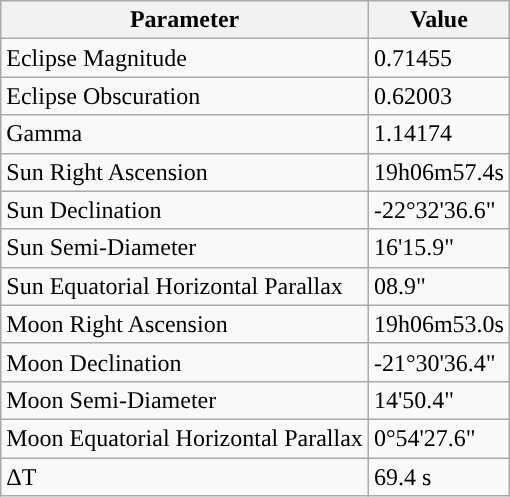<table class="wikitable">
<tr>
<th>Parameter</th>
<th>Value</th>
</tr>
<tr>
<td>Eclipse Magnitude</td>
<td>0.71455</td>
</tr>
<tr>
<td>Eclipse Obscuration</td>
<td>0.62003</td>
</tr>
<tr>
<td>Gamma</td>
<td>1.14174</td>
</tr>
<tr>
<td>Sun Right Ascension</td>
<td>19h06m57.4s</td>
</tr>
<tr>
<td>Sun Declination</td>
<td>-22°32'36.6"</td>
</tr>
<tr>
<td>Sun Semi-Diameter</td>
<td>16'15.9"</td>
</tr>
<tr>
<td>Sun Equatorial Horizontal Parallax</td>
<td>08.9"</td>
</tr>
<tr>
<td>Moon Right Ascension</td>
<td>19h06m53.0s</td>
</tr>
<tr>
<td>Moon Declination</td>
<td>-21°30'36.4"</td>
</tr>
<tr>
<td>Moon Semi-Diameter</td>
<td>14'50.4"</td>
</tr>
<tr>
<td>Moon Equatorial Horizontal Parallax</td>
<td>0°54'27.6"</td>
</tr>
<tr>
<td>ΔT</td>
<td>69.4 s</td>
</tr>
</table>
